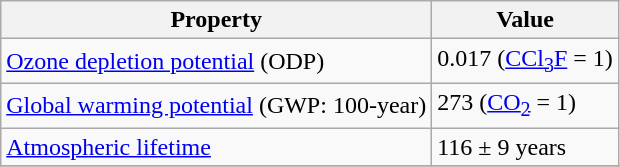<table class="wikitable">
<tr>
<th>Property</th>
<th>Value</th>
</tr>
<tr>
<td><a href='#'>Ozone depletion potential</a> (ODP)</td>
<td>0.017 (<a href='#'>CCl<sub>3</sub>F</a> = 1)</td>
</tr>
<tr>
<td><a href='#'>Global warming potential</a> (GWP: 100-year)</td>
<td>273 (<a href='#'>CO<sub>2</sub></a> = 1)</td>
</tr>
<tr>
<td><a href='#'>Atmospheric lifetime</a></td>
<td>116 ± 9 years</td>
</tr>
<tr>
</tr>
</table>
